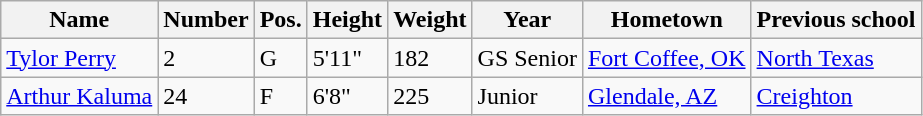<table class="wikitable sortable" border="1">
<tr>
<th>Name</th>
<th>Number</th>
<th>Pos.</th>
<th>Height</th>
<th>Weight</th>
<th>Year</th>
<th>Hometown</th>
<th class="unsortable">Previous school</th>
</tr>
<tr>
<td><a href='#'>Tylor Perry</a></td>
<td>2</td>
<td>G</td>
<td>5'11"</td>
<td>182</td>
<td>GS Senior</td>
<td><a href='#'>Fort Coffee, OK</a></td>
<td><a href='#'>North Texas</a></td>
</tr>
<tr>
<td><a href='#'>Arthur Kaluma</a></td>
<td>24</td>
<td>F</td>
<td>6'8"</td>
<td>225</td>
<td>Junior</td>
<td><a href='#'>Glendale, AZ</a></td>
<td><a href='#'>Creighton</a></td>
</tr>
</table>
